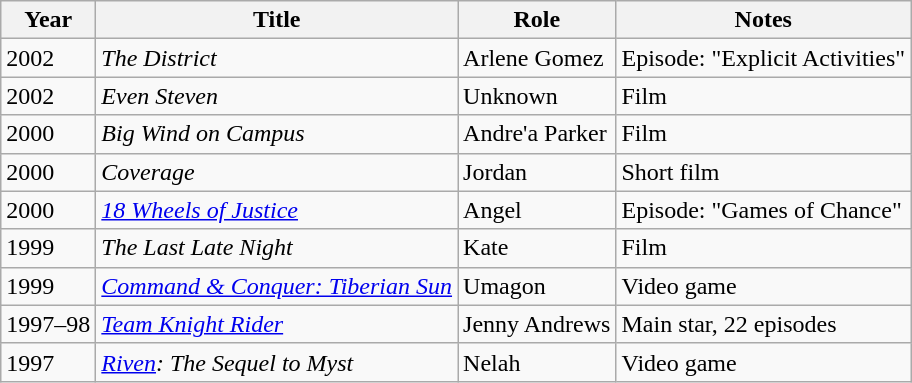<table class="wikitable sortable">
<tr>
<th>Year</th>
<th>Title</th>
<th>Role</th>
<th class="unsortable">Notes</th>
</tr>
<tr>
<td>2002</td>
<td><em>The District</em></td>
<td>Arlene Gomez</td>
<td>Episode: "Explicit Activities"</td>
</tr>
<tr>
<td>2002</td>
<td><em>Even Steven</em></td>
<td>Unknown</td>
<td>Film</td>
</tr>
<tr>
<td>2000</td>
<td><em>Big Wind on Campus</em></td>
<td>Andre'a Parker</td>
<td>Film</td>
</tr>
<tr>
<td>2000</td>
<td><em>Coverage</em></td>
<td>Jordan</td>
<td>Short film</td>
</tr>
<tr>
<td>2000</td>
<td><em><a href='#'>18 Wheels of Justice</a></em></td>
<td>Angel</td>
<td>Episode: "Games of Chance"</td>
</tr>
<tr>
<td>1999</td>
<td><em>The Last Late Night</em></td>
<td>Kate</td>
<td>Film</td>
</tr>
<tr>
<td>1999</td>
<td><em><a href='#'>Command & Conquer: Tiberian Sun</a></em></td>
<td>Umagon</td>
<td>Video game</td>
</tr>
<tr>
<td>1997–98</td>
<td><em><a href='#'>Team Knight Rider</a></em></td>
<td>Jenny Andrews</td>
<td>Main star, 22 episodes</td>
</tr>
<tr>
<td>1997</td>
<td><em><a href='#'>Riven</a>: The Sequel to Myst</em></td>
<td>Nelah</td>
<td>Video game</td>
</tr>
</table>
